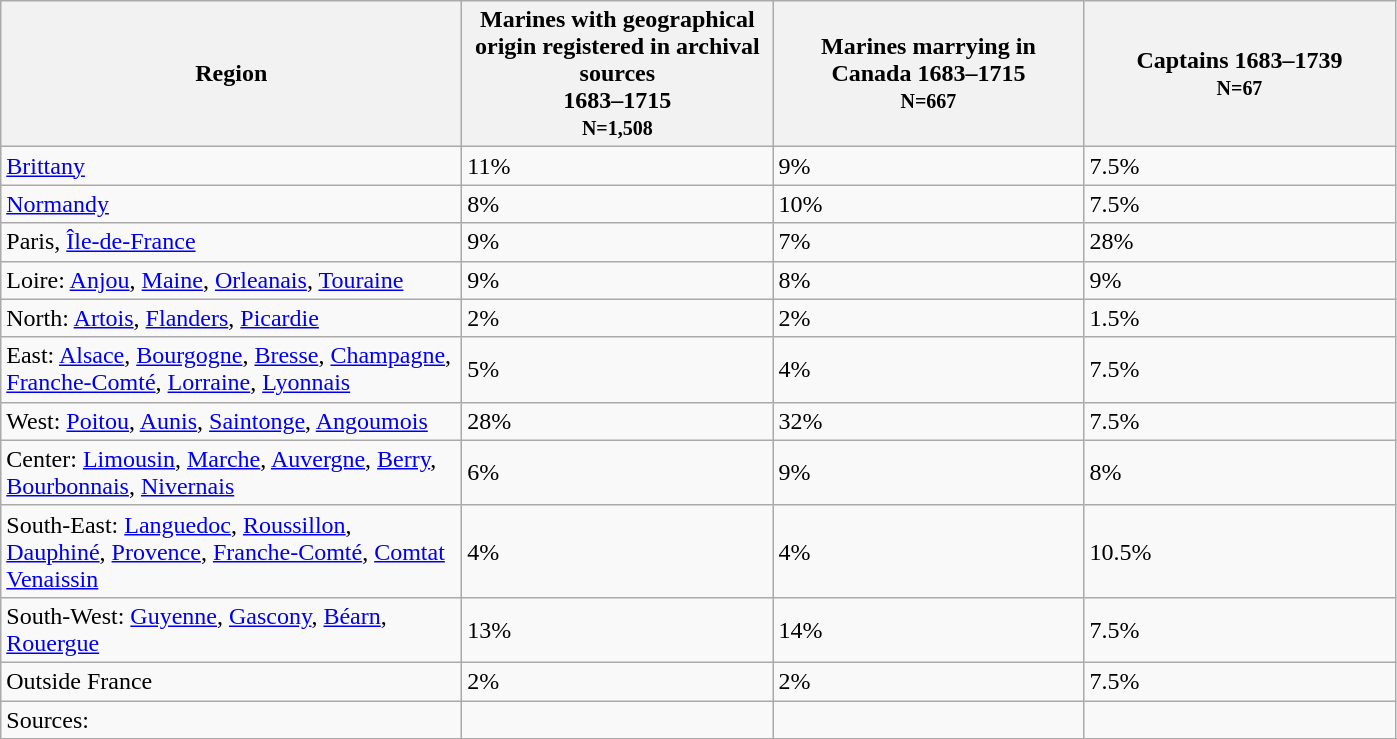<table class="wikitable">
<tr>
<th align="left" width="300">Region</th>
<th align="left" width="200">Marines with geographical origin registered in archival sources<br>1683–1715<br><small>N=1,508</small></th>
<th align="left" width="200">Marines marrying in Canada 1683–1715<br><small>N=667</small></th>
<th align="left" width="200">Captains 1683–1739<br><small>N=67</small></th>
</tr>
<tr>
<td><a href='#'>Brittany</a></td>
<td>11%</td>
<td>9%</td>
<td>7.5%</td>
</tr>
<tr>
<td><a href='#'>Normandy</a></td>
<td>8%</td>
<td>10%</td>
<td>7.5%</td>
</tr>
<tr>
<td>Paris, <a href='#'>Île-de-France</a></td>
<td>9%</td>
<td>7%</td>
<td>28%</td>
</tr>
<tr>
<td>Loire: <a href='#'>Anjou</a>, <a href='#'>Maine</a>, <a href='#'>Orleanais</a>, <a href='#'>Touraine</a></td>
<td>9%</td>
<td>8%</td>
<td>9%</td>
</tr>
<tr>
<td>North: <a href='#'>Artois</a>, <a href='#'>Flanders</a>, <a href='#'>Picardie</a></td>
<td>2%</td>
<td>2%</td>
<td>1.5%</td>
</tr>
<tr>
<td>East: <a href='#'>Alsace</a>, <a href='#'>Bourgogne</a>, <a href='#'>Bresse</a>, <a href='#'>Champagne</a>, <a href='#'>Franche-Comté</a>, <a href='#'>Lorraine</a>, <a href='#'>Lyonnais</a></td>
<td>5%</td>
<td>4%</td>
<td>7.5%</td>
</tr>
<tr>
<td>West: <a href='#'>Poitou</a>, <a href='#'>Aunis</a>, <a href='#'>Saintonge</a>, <a href='#'>Angoumois</a></td>
<td>28%</td>
<td>32%</td>
<td>7.5%</td>
</tr>
<tr>
<td>Center: <a href='#'>Limousin</a>, <a href='#'>Marche</a>, <a href='#'>Auvergne</a>, <a href='#'>Berry</a>, <a href='#'>Bourbonnais</a>, <a href='#'>Nivernais</a></td>
<td>6%</td>
<td>9%</td>
<td>8%</td>
</tr>
<tr>
<td>South-East: <a href='#'>Languedoc</a>, <a href='#'>Roussillon</a>, <a href='#'>Dauphiné</a>, <a href='#'>Provence</a>, <a href='#'>Franche-Comté</a>, <a href='#'>Comtat Venaissin</a></td>
<td>4%</td>
<td>4%</td>
<td>10.5%</td>
</tr>
<tr>
<td>South-West: <a href='#'>Guyenne</a>, <a href='#'>Gascony</a>, <a href='#'>Béarn</a>, <a href='#'>Rouergue</a></td>
<td>13%</td>
<td>14%</td>
<td>7.5%</td>
</tr>
<tr>
<td>Outside France</td>
<td>2%</td>
<td>2%</td>
<td>7.5%</td>
</tr>
<tr>
<td>Sources:</td>
<td></td>
<td></td>
<td></td>
</tr>
</table>
